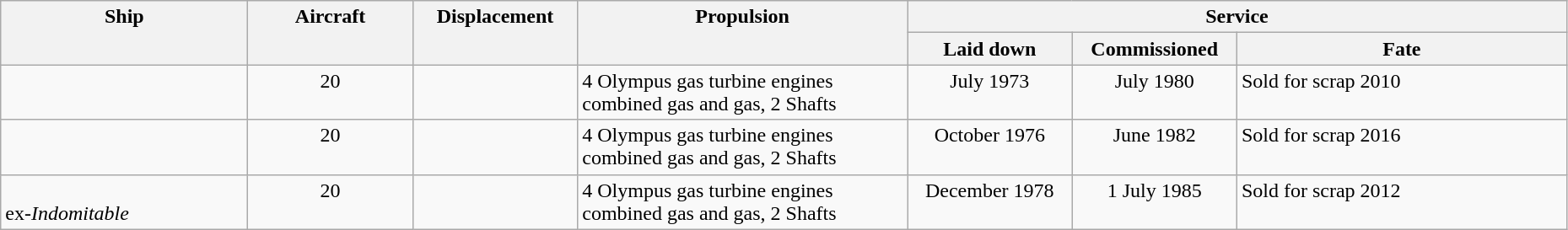<table class="wikitable" style="width:98%;">
<tr valign="top"|- valign="top">
<th style="width:15%; text-align:center;" rowspan="2">Ship</th>
<th style="width:10%; text-align:center;" rowspan="2">Aircraft</th>
<th style="width:10%; text-align:center;" rowspan="2">Displacement</th>
<th style="width:20%; text-align:center;" rowspan="2">Propulsion</th>
<th style="width:40%; text-align:center;" colspan="3">Service</th>
</tr>
<tr valign="top">
<th style="width:10%; text-align:center;">Laid down</th>
<th style="width:10%; text-align:center;">Commissioned</th>
<th style="width:20%; text-align:center;">Fate</th>
</tr>
<tr valign="top">
<td align= left></td>
<td style="text-align:center;">20</td>
<td style="text-align:center;"></td>
<td align= left>4 Olympus gas turbine engines combined gas and gas, 2 Shafts</td>
<td style="text-align:center;">July 1973</td>
<td style="text-align:center;">July 1980</td>
<td align= left>Sold for scrap 2010</td>
</tr>
<tr valign="top">
<td align= left></td>
<td style="text-align:center;">20</td>
<td style="text-align:center;"></td>
<td align= left>4 Olympus gas turbine engines combined gas and gas, 2 Shafts</td>
<td style="text-align:center;">October 1976</td>
<td style="text-align:center;">June 1982</td>
<td align= left>Sold for scrap 2016</td>
</tr>
<tr valign="top">
<td align= left><br>ex-<em>Indomitable</em></td>
<td style="text-align:center;">20</td>
<td style="text-align:center;"></td>
<td align= left>4 Olympus gas turbine engines combined gas and gas, 2 Shafts</td>
<td style="text-align:center;">December 1978</td>
<td style="text-align:center;">1 July 1985</td>
<td align= left>Sold for scrap 2012</td>
</tr>
</table>
